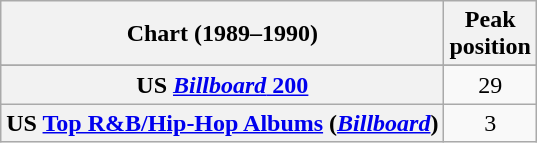<table class="wikitable sortable plainrowheaders" style="text-align:center">
<tr>
<th scope="col">Chart (1989–1990)</th>
<th scope="col">Peak<br>position</th>
</tr>
<tr>
</tr>
<tr>
<th scope="row">US <a href='#'><em>Billboard</em> 200</a></th>
<td>29</td>
</tr>
<tr>
<th scope="row">US <a href='#'>Top R&B/Hip-Hop Albums</a> (<em><a href='#'>Billboard</a></em>)</th>
<td>3</td>
</tr>
</table>
